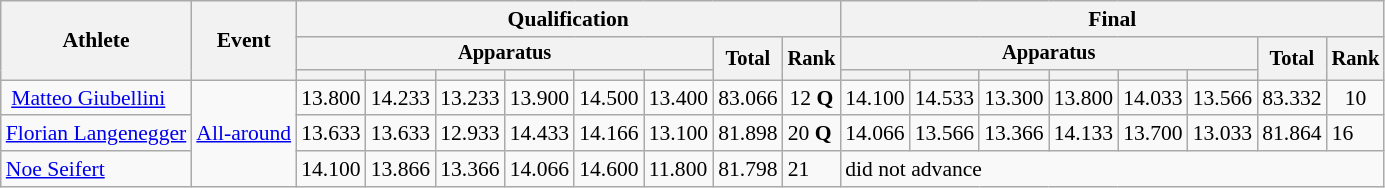<table class="wikitable" style="font-size:90%">
<tr>
<th rowspan=3>Athlete</th>
<th rowspan=3>Event</th>
<th colspan =8>Qualification</th>
<th colspan =8>Final</th>
</tr>
<tr style="font-size:95%">
<th colspan=6>Apparatus</th>
<th rowspan=2>Total</th>
<th rowspan=2>Rank</th>
<th colspan=6>Apparatus</th>
<th rowspan=2>Total</th>
<th rowspan=2>Rank</th>
</tr>
<tr style="font-size:95%">
<th></th>
<th></th>
<th></th>
<th></th>
<th></th>
<th></th>
<th></th>
<th></th>
<th></th>
<th></th>
<th></th>
<th></th>
</tr>
<tr align=center>
<td align=left> <a href='#'>Matteo Giubellini</a></td>
<td rowspan="3" align="left"><a href='#'>All-around</a></td>
<td>13.800</td>
<td>14.233</td>
<td>13.233</td>
<td>13.900</td>
<td>14.500</td>
<td>13.400</td>
<td>83.066</td>
<td>12 <strong>Q</strong></td>
<td>14.100</td>
<td>14.533</td>
<td>13.300</td>
<td>13.800</td>
<td>14.033</td>
<td>13.566</td>
<td>83.332</td>
<td>10</td>
</tr>
<tr>
<td><a href='#'>Florian Langenegger</a></td>
<td>13.633</td>
<td>13.633</td>
<td>12.933</td>
<td>14.433</td>
<td>14.166</td>
<td>13.100</td>
<td>81.898</td>
<td>20 <strong>Q</strong></td>
<td>14.066</td>
<td>13.566</td>
<td>13.366</td>
<td>14.133</td>
<td>13.700</td>
<td>13.033</td>
<td>81.864</td>
<td>16</td>
</tr>
<tr>
<td><a href='#'>Noe Seifert</a></td>
<td>14.100</td>
<td>13.866</td>
<td>13.366</td>
<td>14.066</td>
<td>14.600</td>
<td>11.800</td>
<td>81.798</td>
<td>21</td>
<td colspan="8">did not advance</td>
</tr>
</table>
